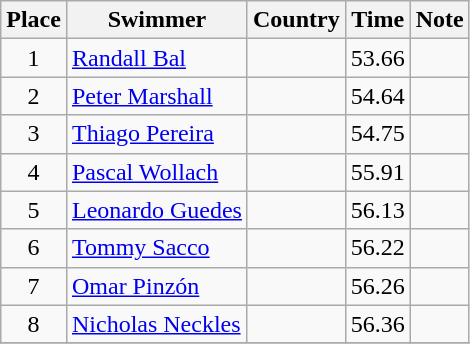<table class="wikitable" style="text-align:center">
<tr>
<th>Place</th>
<th>Swimmer</th>
<th>Country</th>
<th>Time</th>
<th>Note</th>
</tr>
<tr>
<td>1</td>
<td align=left><a href='#'>Randall Bal</a></td>
<td align=left></td>
<td>53.66</td>
<td></td>
</tr>
<tr>
<td>2</td>
<td align=left><a href='#'>Peter Marshall</a></td>
<td align=left></td>
<td>54.64</td>
<td></td>
</tr>
<tr>
<td>3</td>
<td align=left><a href='#'>Thiago Pereira</a></td>
<td align=left></td>
<td>54.75</td>
<td></td>
</tr>
<tr>
<td>4</td>
<td align=left><a href='#'>Pascal Wollach</a></td>
<td align=left></td>
<td>55.91</td>
<td></td>
</tr>
<tr>
<td>5</td>
<td align=left><a href='#'>Leonardo Guedes</a></td>
<td align=left></td>
<td>56.13</td>
<td></td>
</tr>
<tr>
<td>6</td>
<td align=left><a href='#'>Tommy Sacco</a></td>
<td align=left></td>
<td>56.22</td>
<td></td>
</tr>
<tr>
<td>7</td>
<td align=left><a href='#'>Omar Pinzón</a></td>
<td align=left></td>
<td>56.26</td>
<td></td>
</tr>
<tr>
<td>8</td>
<td align=left><a href='#'>Nicholas Neckles</a></td>
<td align=left></td>
<td>56.36</td>
<td></td>
</tr>
<tr>
</tr>
</table>
